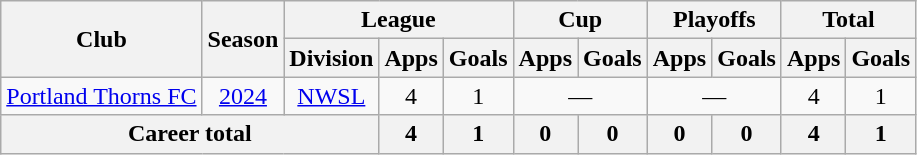<table class="wikitable" style="text-align: center;">
<tr>
<th rowspan="2">Club</th>
<th rowspan="2">Season</th>
<th colspan="3">League</th>
<th colspan="2">Cup</th>
<th colspan="2">Playoffs</th>
<th colspan="2">Total</th>
</tr>
<tr>
<th>Division</th>
<th>Apps</th>
<th>Goals</th>
<th>Apps</th>
<th>Goals</th>
<th>Apps</th>
<th>Goals</th>
<th>Apps</th>
<th>Goals</th>
</tr>
<tr>
<td><a href='#'>Portland Thorns FC</a></td>
<td><a href='#'>2024</a></td>
<td><a href='#'>NWSL</a></td>
<td>4</td>
<td>1</td>
<td colspan="2">—</td>
<td colspan="2">—</td>
<td>4</td>
<td>1</td>
</tr>
<tr>
<th colspan="3">Career total</th>
<th>4</th>
<th>1</th>
<th>0</th>
<th>0</th>
<th>0</th>
<th>0</th>
<th>4</th>
<th>1</th>
</tr>
</table>
